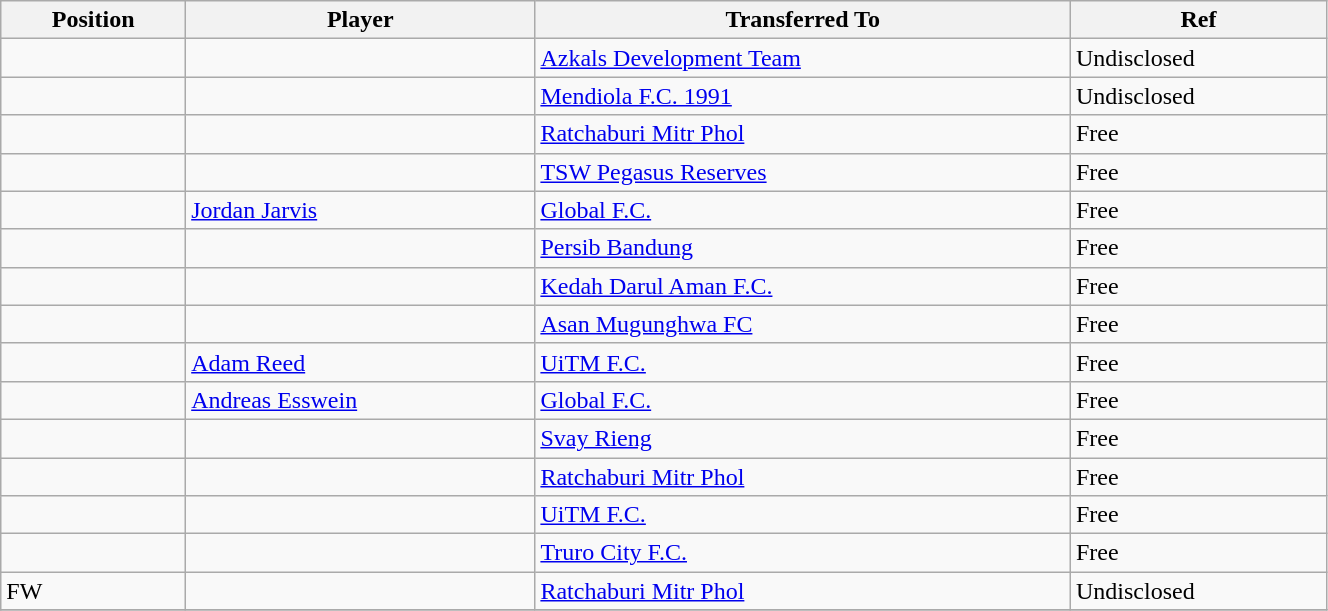<table class="wikitable sortable" style="width:70%; text-align:center; font-size:100%; text-align:left;">
<tr>
<th><strong>Position</strong></th>
<th><strong>Player</strong></th>
<th><strong>Transferred To</strong></th>
<th><strong>Ref</strong></th>
</tr>
<tr>
<td></td>
<td></td>
<td> <a href='#'>Azkals Development Team</a></td>
<td>Undisclosed </td>
</tr>
<tr>
<td></td>
<td></td>
<td> <a href='#'>Mendiola F.C. 1991</a></td>
<td>Undisclosed</td>
</tr>
<tr>
<td></td>
<td></td>
<td> <a href='#'>Ratchaburi Mitr Phol</a></td>
<td>Free </td>
</tr>
<tr>
<td></td>
<td></td>
<td> <a href='#'>TSW Pegasus Reserves</a></td>
<td>Free</td>
</tr>
<tr>
<td></td>
<td> <a href='#'>Jordan Jarvis</a></td>
<td> <a href='#'>Global F.C.</a></td>
<td>Free</td>
</tr>
<tr>
<td></td>
<td></td>
<td> <a href='#'>Persib Bandung</a></td>
<td>Free </td>
</tr>
<tr>
<td></td>
<td></td>
<td> <a href='#'>Kedah Darul Aman F.C.</a></td>
<td>Free </td>
</tr>
<tr>
<td></td>
<td></td>
<td> <a href='#'>Asan Mugunghwa FC</a></td>
<td>Free </td>
</tr>
<tr>
<td></td>
<td> <a href='#'>Adam Reed</a></td>
<td> <a href='#'>UiTM F.C.</a></td>
<td>Free</td>
</tr>
<tr>
<td></td>
<td> <a href='#'>Andreas Esswein</a></td>
<td> <a href='#'>Global F.C.</a></td>
<td>Free </td>
</tr>
<tr>
<td></td>
<td></td>
<td> <a href='#'>Svay Rieng</a></td>
<td>Free </td>
</tr>
<tr>
<td></td>
<td></td>
<td> <a href='#'>Ratchaburi Mitr Phol</a></td>
<td>Free</td>
</tr>
<tr>
<td></td>
<td></td>
<td> <a href='#'>UiTM F.C.</a></td>
<td>Free </td>
</tr>
<tr>
<td></td>
<td></td>
<td> <a href='#'>Truro City F.C.</a></td>
<td>Free</td>
</tr>
<tr>
<td>FW</td>
<td></td>
<td> <a href='#'>Ratchaburi Mitr Phol</a></td>
<td>Undisclosed</td>
</tr>
<tr>
</tr>
</table>
